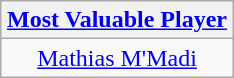<table class=wikitable style="text-align:center; margin:auto">
<tr>
<th><a href='#'>Most Valuable Player</a></th>
</tr>
<tr>
<td> <a href='#'>Mathias M'Madi</a></td>
</tr>
</table>
